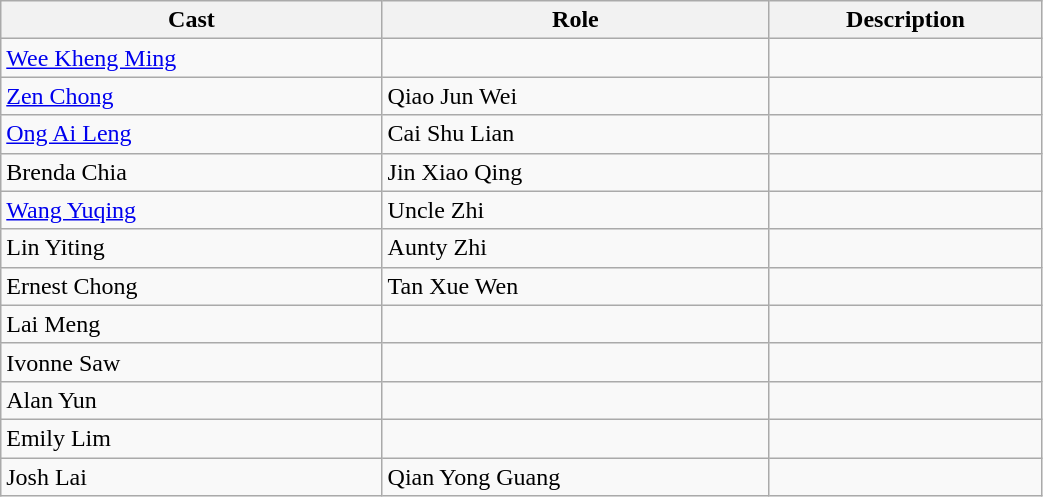<table class="wikitable" width="55%">
<tr>
<th>Cast</th>
<th>Role</th>
<th>Description</th>
</tr>
<tr>
<td><a href='#'>Wee Kheng Ming</a></td>
<td></td>
<td></td>
</tr>
<tr>
<td><a href='#'>Zen Chong</a></td>
<td>Qiao Jun Wei</td>
<td></td>
</tr>
<tr>
<td><a href='#'>Ong Ai Leng</a></td>
<td>Cai Shu Lian</td>
<td></td>
</tr>
<tr>
<td>Brenda Chia</td>
<td>Jin Xiao Qing</td>
<td></td>
</tr>
<tr>
<td><a href='#'>Wang Yuqing</a></td>
<td>Uncle Zhi</td>
<td></td>
</tr>
<tr>
<td>Lin Yiting</td>
<td>Aunty Zhi</td>
<td></td>
</tr>
<tr>
<td>Ernest Chong</td>
<td>Tan Xue Wen</td>
<td></td>
</tr>
<tr Eiza Idanie || Shilla ||>
<td>Lai Meng</td>
<td></td>
<td></td>
</tr>
<tr>
<td>Ivonne Saw</td>
<td></td>
<td></td>
</tr>
<tr>
<td>Alan Yun</td>
<td></td>
<td></td>
</tr>
<tr>
<td>Emily Lim</td>
<td></td>
<td></td>
</tr>
<tr>
<td>Josh Lai</td>
<td>Qian Yong Guang</td>
<td></td>
</tr>
</table>
